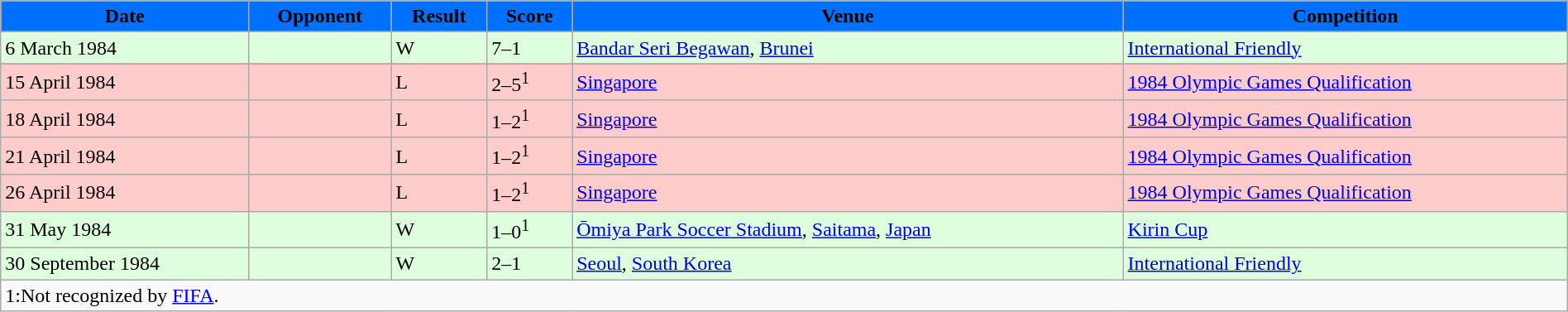<table width=100% class="wikitable">
<tr>
<th style="background:#0070FF;"><span>Date</span></th>
<th style="background:#0070FF;"><span>Opponent</span></th>
<th style="background:#0070FF;"><span>Result</span></th>
<th style="background:#0070FF;"><span>Score</span></th>
<th style="background:#0070FF;"><span>Venue</span></th>
<th style="background:#0070FF;"><span>Competition</span></th>
</tr>
<tr>
</tr>
<tr style="background:#dfd;">
<td>6 March 1984</td>
<td></td>
<td>W</td>
<td>7–1</td>
<td> <a href='#'>Bandar Seri Begawan</a>, <a href='#'>Brunei</a></td>
<td><a href='#'>International Friendly</a></td>
</tr>
<tr>
</tr>
<tr style="background:#fcc;">
<td>15 April 1984</td>
<td></td>
<td>L</td>
<td>2–5<sup>1</sup></td>
<td> <a href='#'>Singapore</a></td>
<td><a href='#'>1984 Olympic Games Qualification</a></td>
</tr>
<tr style="background:#fcc;">
<td>18 April 1984</td>
<td></td>
<td>L</td>
<td>1–2<sup>1</sup></td>
<td> <a href='#'>Singapore</a></td>
<td><a href='#'>1984 Olympic Games Qualification</a></td>
</tr>
<tr style="background:#fcc;">
<td>21 April 1984</td>
<td></td>
<td>L</td>
<td>1–2<sup>1</sup></td>
<td> <a href='#'>Singapore</a></td>
<td><a href='#'>1984 Olympic Games Qualification</a></td>
</tr>
<tr style="background:#fcc;">
<td>26 April 1984</td>
<td></td>
<td>L</td>
<td>1–2<sup>1</sup></td>
<td> <a href='#'>Singapore</a></td>
<td><a href='#'>1984 Olympic Games Qualification</a></td>
</tr>
<tr style="background:#dfd;">
<td>31 May 1984</td>
<td></td>
<td>W</td>
<td>1–0<sup>1</sup></td>
<td> <a href='#'>Ōmiya Park Soccer Stadium</a>, <a href='#'>Saitama</a>, <a href='#'>Japan</a></td>
<td><a href='#'>Kirin Cup</a></td>
</tr>
<tr style="background:#dfd;">
<td>30 September 1984</td>
<td></td>
<td>W</td>
<td>2–1</td>
<td> <a href='#'>Seoul</a>, <a href='#'>South Korea</a></td>
<td><a href='#'>International Friendly</a></td>
</tr>
<tr>
<td colspan=6 align=left>1:Not recognized by <a href='#'>FIFA</a>.</td>
</tr>
</table>
